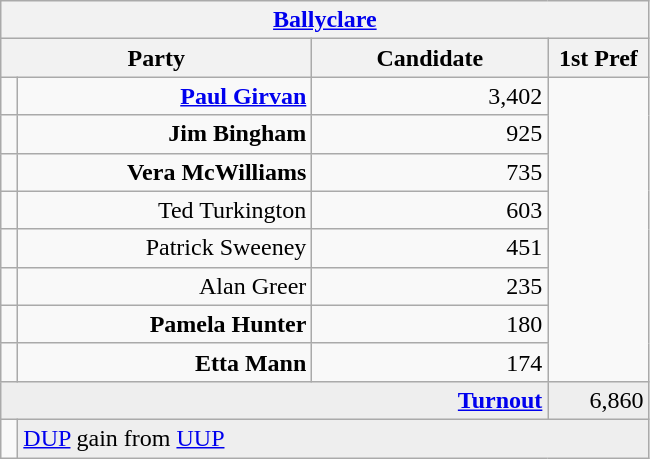<table class="wikitable">
<tr>
<th colspan="4" align="center"><a href='#'>Ballyclare</a></th>
</tr>
<tr>
<th colspan="2" align="center" width=200>Party</th>
<th width=150>Candidate</th>
<th width=60>1st Pref</th>
</tr>
<tr>
<td></td>
<td align="right"><strong><a href='#'>Paul Girvan</a></strong></td>
<td align="right">3,402</td>
</tr>
<tr>
<td></td>
<td align="right"><strong>Jim Bingham</strong></td>
<td align="right">925</td>
</tr>
<tr>
<td></td>
<td align="right"><strong>Vera McWilliams</strong></td>
<td align="right">735</td>
</tr>
<tr>
<td></td>
<td align="right">Ted Turkington</td>
<td align="right">603</td>
</tr>
<tr>
<td></td>
<td align="right">Patrick Sweeney</td>
<td align="right">451</td>
</tr>
<tr>
<td></td>
<td align="right">Alan Greer</td>
<td align="right">235</td>
</tr>
<tr>
<td></td>
<td align="right"><strong>Pamela Hunter</strong></td>
<td align="right">180</td>
</tr>
<tr>
<td></td>
<td align="right"><strong>Etta Mann</strong></td>
<td align="right">174</td>
</tr>
<tr bgcolor="EEEEEE">
<td colspan=3 align="right"><strong><a href='#'>Turnout</a></strong></td>
<td align="right">6,860</td>
</tr>
<tr>
<td bgcolor=></td>
<td colspan=3 bgcolor="EEEEEE"><a href='#'>DUP</a> gain from <a href='#'>UUP</a></td>
</tr>
</table>
